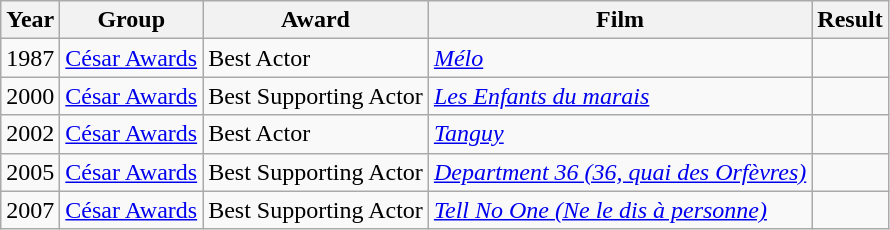<table style="font-size: 100%;" class="wikitable">
<tr>
<th>Year</th>
<th>Group</th>
<th>Award</th>
<th>Film</th>
<th>Result</th>
</tr>
<tr>
<td>1987</td>
<td><a href='#'>César Awards</a></td>
<td>Best Actor</td>
<td><em><a href='#'>Mélo</a></em></td>
<td></td>
</tr>
<tr>
<td>2000</td>
<td><a href='#'>César Awards</a></td>
<td>Best Supporting Actor</td>
<td><em><a href='#'>Les Enfants du marais</a></em></td>
<td></td>
</tr>
<tr>
<td>2002</td>
<td><a href='#'>César Awards</a></td>
<td>Best Actor</td>
<td><em><a href='#'>Tanguy</a></em></td>
<td></td>
</tr>
<tr>
<td>2005</td>
<td><a href='#'>César Awards</a></td>
<td>Best Supporting Actor</td>
<td><em><a href='#'>Department 36 (36, quai des Orfèvres)</a></em></td>
<td></td>
</tr>
<tr>
<td>2007</td>
<td><a href='#'>César Awards</a></td>
<td>Best Supporting Actor</td>
<td><em><a href='#'>Tell No One (Ne le dis à personne)</a></em></td>
<td></td>
</tr>
</table>
